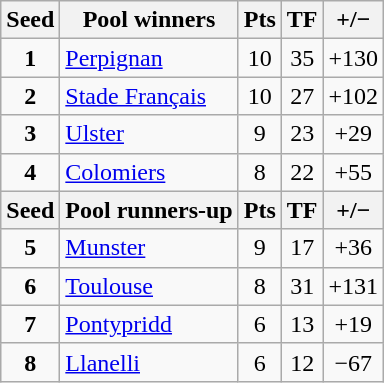<table class="wikitable" style="text-align:center">
<tr>
<th>Seed</th>
<th>Pool winners</th>
<th>Pts</th>
<th>TF</th>
<th>+/−</th>
</tr>
<tr>
<td><strong>1</strong></td>
<td align=left> <a href='#'>Perpignan</a></td>
<td>10</td>
<td>35</td>
<td>+130</td>
</tr>
<tr>
<td><strong>2</strong></td>
<td align=left> <a href='#'>Stade Français</a></td>
<td>10</td>
<td>27</td>
<td>+102</td>
</tr>
<tr>
<td><strong>3</strong></td>
<td align=left> <a href='#'>Ulster</a></td>
<td>9</td>
<td>23</td>
<td>+29</td>
</tr>
<tr>
<td><strong>4</strong></td>
<td align=left> <a href='#'>Colomiers</a></td>
<td>8</td>
<td>22</td>
<td>+55</td>
</tr>
<tr>
<th>Seed</th>
<th>Pool runners-up</th>
<th>Pts</th>
<th>TF</th>
<th>+/−</th>
</tr>
<tr>
<td><strong>5</strong></td>
<td align=left> <a href='#'>Munster</a></td>
<td>9</td>
<td>17</td>
<td>+36</td>
</tr>
<tr>
<td><strong>6</strong></td>
<td align=left> <a href='#'>Toulouse</a></td>
<td>8</td>
<td>31</td>
<td>+131</td>
</tr>
<tr>
<td><strong>7</strong></td>
<td align=left> <a href='#'>Pontypridd</a></td>
<td>6</td>
<td>13</td>
<td>+19</td>
</tr>
<tr>
<td><strong>8</strong></td>
<td align=left> <a href='#'>Llanelli</a></td>
<td>6</td>
<td>12</td>
<td>−67</td>
</tr>
</table>
